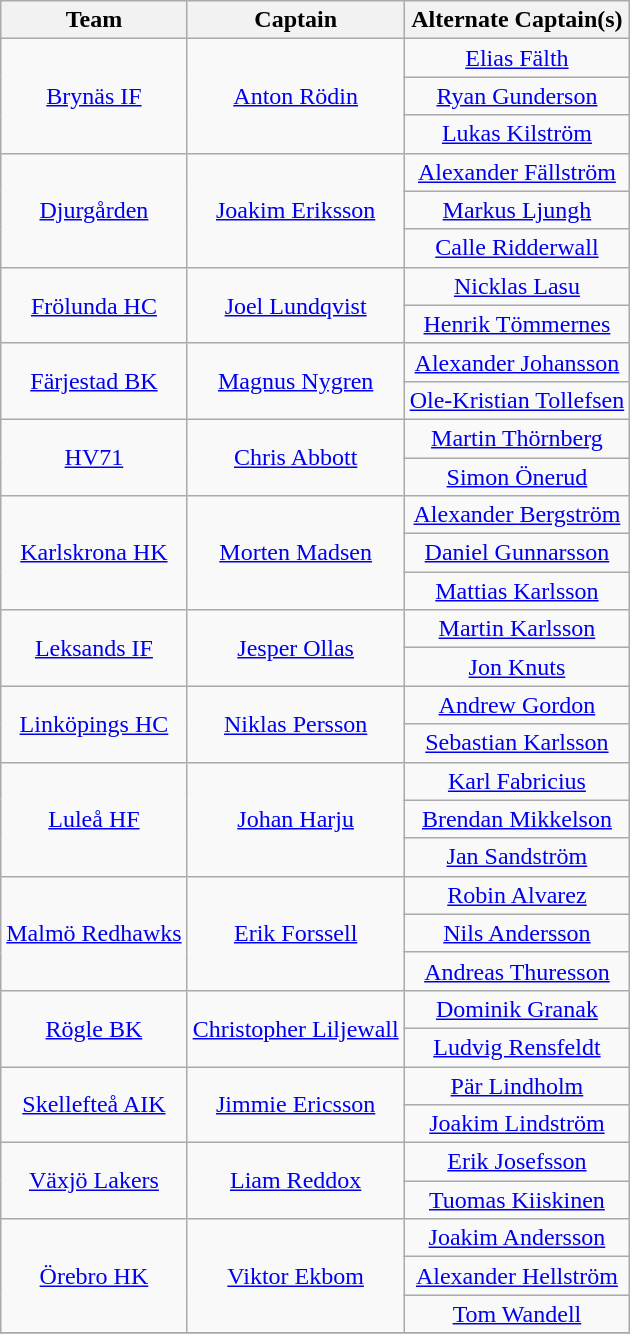<table class="wikitable" style="text-align: center">
<tr>
<th>Team</th>
<th>Captain</th>
<th>Alternate Captain(s)</th>
</tr>
<tr>
<td rowspan=3><a href='#'>Brynäs IF</a></td>
<td rowspan=3><a href='#'>Anton Rödin</a></td>
<td><a href='#'>Elias Fälth</a></td>
</tr>
<tr>
<td><a href='#'>Ryan Gunderson</a></td>
</tr>
<tr>
<td><a href='#'>Lukas Kilström</a></td>
</tr>
<tr>
<td rowspan=3><a href='#'>Djurgården</a></td>
<td rowspan=3><a href='#'>Joakim Eriksson</a></td>
<td><a href='#'>Alexander Fällström</a></td>
</tr>
<tr>
<td><a href='#'>Markus Ljungh</a></td>
</tr>
<tr>
<td><a href='#'>Calle Ridderwall</a></td>
</tr>
<tr>
<td rowspan=2><a href='#'>Frölunda HC</a></td>
<td rowspan=2><a href='#'>Joel Lundqvist</a></td>
<td><a href='#'>Nicklas Lasu</a></td>
</tr>
<tr>
<td><a href='#'>Henrik Tömmernes</a></td>
</tr>
<tr>
<td rowspan=2><a href='#'>Färjestad BK</a></td>
<td rowspan=2><a href='#'>Magnus Nygren</a></td>
<td><a href='#'>Alexander Johansson</a></td>
</tr>
<tr>
<td><a href='#'>Ole-Kristian Tollefsen</a></td>
</tr>
<tr>
<td rowspan=2><a href='#'>HV71</a></td>
<td rowspan=2><a href='#'>Chris Abbott</a></td>
<td><a href='#'>Martin Thörnberg</a></td>
</tr>
<tr>
<td><a href='#'>Simon Önerud</a></td>
</tr>
<tr>
<td rowspan=3><a href='#'>Karlskrona HK</a></td>
<td rowspan=3><a href='#'>Morten Madsen</a></td>
<td><a href='#'>Alexander Bergström</a></td>
</tr>
<tr>
<td><a href='#'>Daniel Gunnarsson</a></td>
</tr>
<tr>
<td><a href='#'>Mattias Karlsson</a></td>
</tr>
<tr>
<td rowspan=2><a href='#'>Leksands IF</a></td>
<td rowspan=2><a href='#'>Jesper Ollas</a></td>
<td><a href='#'>Martin Karlsson</a></td>
</tr>
<tr>
<td><a href='#'>Jon Knuts</a></td>
</tr>
<tr>
<td rowspan=2><a href='#'>Linköpings HC</a></td>
<td rowspan=2><a href='#'>Niklas Persson</a></td>
<td><a href='#'>Andrew Gordon</a></td>
</tr>
<tr>
<td><a href='#'>Sebastian Karlsson</a></td>
</tr>
<tr>
<td rowspan=3><a href='#'>Luleå HF</a></td>
<td rowspan=3><a href='#'>Johan Harju</a></td>
<td><a href='#'>Karl Fabricius</a></td>
</tr>
<tr>
<td><a href='#'>Brendan Mikkelson</a></td>
</tr>
<tr>
<td><a href='#'>Jan Sandström</a></td>
</tr>
<tr>
<td rowspan=3><a href='#'>Malmö Redhawks</a></td>
<td rowspan=3><a href='#'>Erik Forssell</a></td>
<td><a href='#'>Robin Alvarez</a></td>
</tr>
<tr>
<td><a href='#'>Nils Andersson</a></td>
</tr>
<tr>
<td><a href='#'>Andreas Thuresson</a></td>
</tr>
<tr>
<td rowspan=2><a href='#'>Rögle BK</a></td>
<td rowspan=2><a href='#'>Christopher Liljewall</a></td>
<td><a href='#'>Dominik Granak</a></td>
</tr>
<tr>
<td><a href='#'>Ludvig Rensfeldt</a></td>
</tr>
<tr>
<td rowspan=2><a href='#'>Skellefteå AIK</a></td>
<td rowspan=2><a href='#'>Jimmie Ericsson</a></td>
<td><a href='#'>Pär Lindholm</a></td>
</tr>
<tr>
<td><a href='#'>Joakim Lindström</a></td>
</tr>
<tr>
<td rowspan=2><a href='#'>Växjö Lakers</a></td>
<td rowspan=2><a href='#'>Liam Reddox</a></td>
<td><a href='#'>Erik Josefsson</a></td>
</tr>
<tr>
<td><a href='#'>Tuomas Kiiskinen</a></td>
</tr>
<tr>
<td rowspan=3><a href='#'>Örebro HK</a></td>
<td rowspan=3><a href='#'>Viktor Ekbom</a></td>
<td><a href='#'>Joakim Andersson</a></td>
</tr>
<tr>
<td><a href='#'>Alexander Hellström</a></td>
</tr>
<tr>
<td><a href='#'>Tom Wandell</a></td>
</tr>
<tr>
</tr>
</table>
